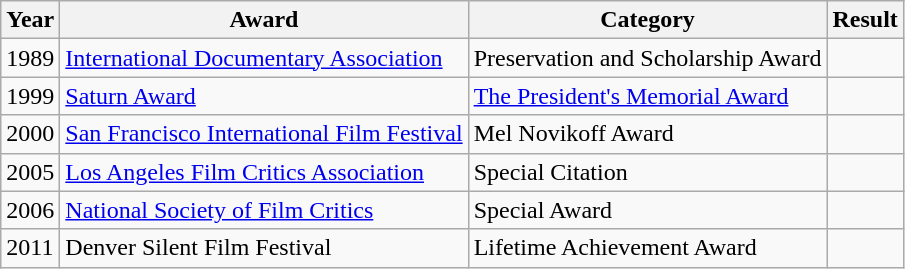<table class="wikitable sortable">
<tr>
<th>Year</th>
<th>Award</th>
<th>Category</th>
<th>Result</th>
</tr>
<tr>
<td>1989</td>
<td><a href='#'>International Documentary Association</a></td>
<td>Preservation and Scholarship Award</td>
<td></td>
</tr>
<tr>
<td>1999</td>
<td><a href='#'>Saturn Award</a></td>
<td><a href='#'>The President's Memorial Award</a></td>
<td></td>
</tr>
<tr>
<td>2000</td>
<td><a href='#'>San Francisco International Film Festival</a></td>
<td>Mel Novikoff Award</td>
<td></td>
</tr>
<tr>
<td>2005</td>
<td><a href='#'>Los Angeles Film Critics Association</a></td>
<td>Special Citation</td>
<td></td>
</tr>
<tr>
<td>2006</td>
<td><a href='#'>National Society of Film Critics</a></td>
<td>Special Award</td>
<td></td>
</tr>
<tr>
<td>2011</td>
<td>Denver Silent Film Festival</td>
<td>Lifetime Achievement Award</td>
<td></td>
</tr>
</table>
